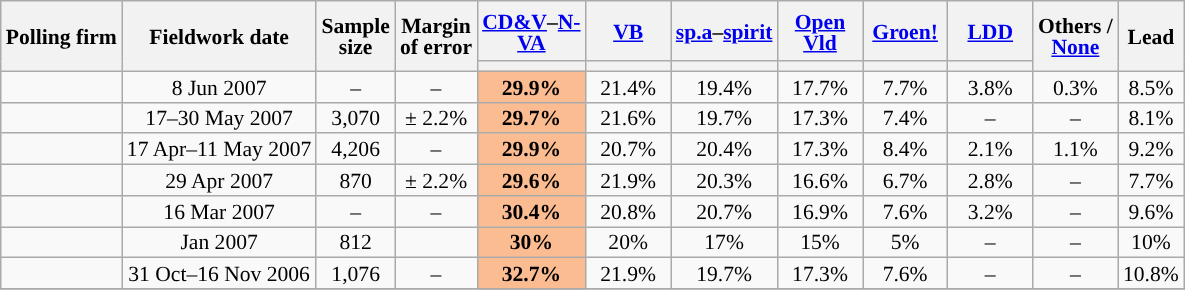<table class="wikitable sortable" style="text-align:center;font-size:90%;line-height:14px;">
<tr style="height:40px;">
<th rowspan="2">Polling firm</th>
<th rowspan="2">Fieldwork date</th>
<th rowspan="2">Sample<br>size</th>
<th rowspan="2">Margin<br>of error</th>
<th class="unsortable" style="width:50px;"><a href='#'>CD&V</a>–<a href='#'>N-VA</a></th>
<th class="unsortable" style="width:50px;"><a href='#'>VB</a></th>
<th class="unsortable" style="width:50px;"><a href='#'>sp.a</a>–<a href='#'>spirit</a></th>
<th class="unsortable" style="width:50px;"><a href='#'>Open Vld</a></th>
<th class="unsortable" style="width:50px;"><a href='#'>Groen!</a></th>
<th class="unsortable" style="width:50px;"><a href='#'>LDD</a></th>
<th rowspan="2" class="unsortable" style="width:50px;">Others / <a href='#'>None</a></th>
<th rowspan="2">Lead</th>
</tr>
<tr>
<th class="unsortable" style="color:inherit;background:"></th>
<th class="unsortable" style="color:inherit;background:"></th>
<th class="unsortable" style="color:inherit;background:"></th>
<th class="unsortable" style="color:inherit;background:"></th>
<th class="unsortable" style="color:inherit;background:"></th>
<th class="unsortable" style="color:inherit;background:"></th>
</tr>
<tr>
<td></td>
<td data-sort-value="2007-06-08">8 Jun 2007</td>
<td>–</td>
<td>–</td>
<td style="background:#FCBC92"><strong>29.9%</strong></td>
<td>21.4%</td>
<td>19.4%</td>
<td>17.7%</td>
<td>7.7%</td>
<td>3.8%</td>
<td>0.3%</td>
<td style="background:">8.5%</td>
</tr>
<tr>
<td></td>
<td data-sort-value="2007-05-30">17–30 May 2007</td>
<td>3,070</td>
<td>± 2.2%</td>
<td style="background:#FCBC92"><strong>29.7%</strong></td>
<td>21.6%</td>
<td>19.7%</td>
<td>17.3%</td>
<td>7.4%</td>
<td>–</td>
<td>–</td>
<td style="background:">8.1%</td>
</tr>
<tr>
<td></td>
<td data-sort-value="2007-05-11">17 Apr–11 May 2007</td>
<td>4,206</td>
<td>–</td>
<td style="background:#FCBC92"><strong>29.9%</strong></td>
<td>20.7%</td>
<td>20.4%</td>
<td>17.3%</td>
<td>8.4%</td>
<td>2.1%</td>
<td>1.1%</td>
<td style="background:">9.2%</td>
</tr>
<tr>
<td></td>
<td data-sort-value="2007-04-29">29 Apr 2007</td>
<td>870</td>
<td>± 2.2%</td>
<td style="background:#FCBC92"><strong>29.6%</strong></td>
<td>21.9%</td>
<td>20.3%</td>
<td>16.6%</td>
<td>6.7%</td>
<td>2.8%</td>
<td>–</td>
<td style="background:">7.7%</td>
</tr>
<tr>
<td></td>
<td data-sort-value="2007-03-16">16 Mar 2007</td>
<td>–</td>
<td>–</td>
<td style="background:#FCBC92"><strong>30.4%</strong></td>
<td>20.8%</td>
<td>20.7%</td>
<td>16.9%</td>
<td>7.6%</td>
<td>3.2%</td>
<td>–</td>
<td style="background:">9.6%</td>
</tr>
<tr>
<td></td>
<td data-sort-value="2007-01-01">Jan 2007</td>
<td>812</td>
<td></td>
<td style="background:#FCBC92"><strong>30%</strong></td>
<td>20%</td>
<td>17%</td>
<td>15%</td>
<td>5%</td>
<td>–</td>
<td>–</td>
<td style="background:">10%</td>
</tr>
<tr>
<td></td>
<td data-sort-value="2006-11-16">31 Oct–16 Nov 2006</td>
<td>1,076</td>
<td>–</td>
<td style="background:#FCBC92"><strong>32.7%</strong></td>
<td>21.9%</td>
<td>19.7%</td>
<td>17.3%</td>
<td>7.6%</td>
<td>–</td>
<td>–</td>
<td style="background:">10.8%</td>
</tr>
<tr>
</tr>
</table>
